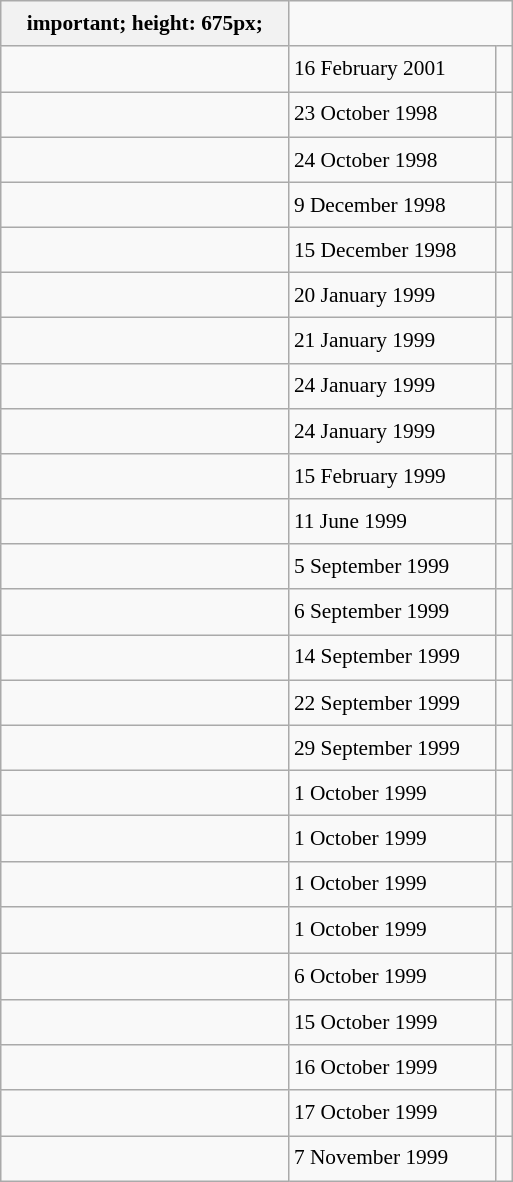<table class="wikitable" style="font-size: 89%; float: left; width: 24em; margin-right: 1em; line-height: 1.65em">
<tr>
<th>important; height: 675px;</th>
</tr>
<tr>
<td></td>
<td>16 February 2001</td>
<td><small></small></td>
</tr>
<tr>
<td></td>
<td>23 October 1998</td>
<td><small></small></td>
</tr>
<tr>
<td></td>
<td>24 October 1998</td>
<td><small></small></td>
</tr>
<tr>
<td></td>
<td>9 December 1998</td>
<td><small></small></td>
</tr>
<tr>
<td></td>
<td>15 December 1998</td>
<td><small></small></td>
</tr>
<tr>
<td></td>
<td>20 January 1999</td>
<td><small></small></td>
</tr>
<tr>
<td></td>
<td>21 January 1999</td>
<td><small></small></td>
</tr>
<tr>
<td></td>
<td>24 January 1999</td>
<td><small></small></td>
</tr>
<tr>
<td></td>
<td>24 January 1999</td>
<td><small></small></td>
</tr>
<tr>
<td></td>
<td>15 February 1999</td>
<td><small></small></td>
</tr>
<tr>
<td></td>
<td>11 June 1999</td>
<td><small></small></td>
</tr>
<tr>
<td></td>
<td>5 September 1999</td>
<td><small></small></td>
</tr>
<tr>
<td></td>
<td>6 September 1999</td>
<td><small></small></td>
</tr>
<tr>
<td></td>
<td>14 September 1999</td>
<td><small></small></td>
</tr>
<tr>
<td></td>
<td>22 September 1999</td>
<td><small></small></td>
</tr>
<tr>
<td></td>
<td>29 September 1999</td>
<td><small></small></td>
</tr>
<tr>
<td></td>
<td>1 October 1999</td>
<td><small></small></td>
</tr>
<tr>
<td></td>
<td>1 October 1999</td>
<td><small></small></td>
</tr>
<tr>
<td></td>
<td>1 October 1999</td>
<td><small></small></td>
</tr>
<tr>
<td></td>
<td>1 October 1999</td>
<td><small></small> </td>
</tr>
<tr>
<td></td>
<td>6 October 1999</td>
<td><small></small> </td>
</tr>
<tr>
<td></td>
<td>15 October 1999</td>
<td><small></small></td>
</tr>
<tr>
<td></td>
<td>16 October 1999</td>
<td><small></small></td>
</tr>
<tr>
<td></td>
<td>17 October 1999</td>
<td><small></small></td>
</tr>
<tr>
<td></td>
<td>7 November 1999</td>
<td><small></small></td>
</tr>
</table>
